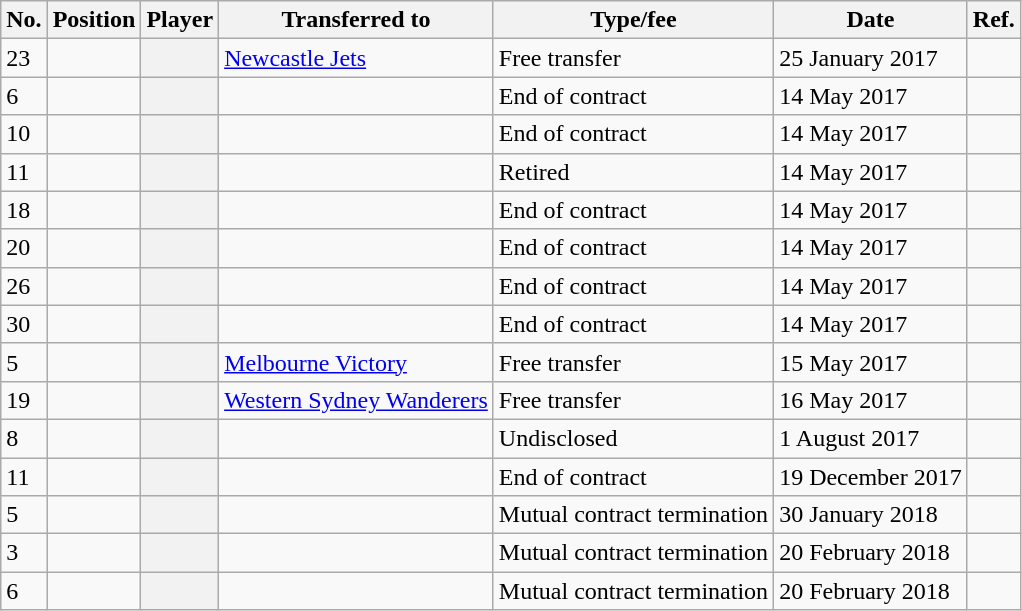<table class="wikitable plainrowheaders sortable" style="text-align:center; text-align:left">
<tr>
<th scope="col">No.</th>
<th scope="col">Position</th>
<th scope="col">Player</th>
<th scope="col">Transferred to</th>
<th scope="col">Type/fee</th>
<th scope="col">Date</th>
<th scope="col" class="unsortable">Ref.</th>
</tr>
<tr>
<td>23</td>
<td></td>
<th scope="row"></th>
<td><a href='#'>Newcastle Jets</a></td>
<td>Free transfer</td>
<td>25 January 2017</td>
<td></td>
</tr>
<tr>
<td>6</td>
<td></td>
<th scope="row"></th>
<td></td>
<td>End of contract</td>
<td>14 May 2017</td>
<td></td>
</tr>
<tr>
<td>10</td>
<td></td>
<th scope="row"></th>
<td></td>
<td>End of contract</td>
<td>14 May 2017</td>
<td></td>
</tr>
<tr>
<td>11</td>
<td></td>
<th scope="row"></th>
<td></td>
<td>Retired</td>
<td>14 May 2017</td>
<td></td>
</tr>
<tr>
<td>18</td>
<td></td>
<th scope="row"></th>
<td></td>
<td>End of contract</td>
<td>14 May 2017</td>
<td></td>
</tr>
<tr>
<td>20</td>
<td></td>
<th scope="row"></th>
<td></td>
<td>End of contract</td>
<td>14 May 2017</td>
<td></td>
</tr>
<tr>
<td>26</td>
<td></td>
<th scope="row"></th>
<td></td>
<td>End of contract</td>
<td>14 May 2017</td>
<td></td>
</tr>
<tr>
<td>30</td>
<td></td>
<th scope="row"></th>
<td></td>
<td>End of contract</td>
<td>14 May 2017</td>
<td></td>
</tr>
<tr>
<td>5</td>
<td></td>
<th scope="row"></th>
<td><a href='#'>Melbourne Victory</a></td>
<td>Free transfer</td>
<td>15 May 2017</td>
<td></td>
</tr>
<tr>
<td>19</td>
<td></td>
<th scope="row"></th>
<td><a href='#'>Western Sydney Wanderers</a></td>
<td>Free transfer</td>
<td>16 May 2017</td>
<td></td>
</tr>
<tr>
<td>8</td>
<td></td>
<th scope="row"></th>
<td></td>
<td>Undisclosed</td>
<td>1 August 2017</td>
<td></td>
</tr>
<tr>
<td>11</td>
<td></td>
<th scope="row"></th>
<td></td>
<td>End of contract</td>
<td>19 December 2017</td>
<td></td>
</tr>
<tr>
<td>5</td>
<td></td>
<th scope="row"></th>
<td></td>
<td>Mutual contract termination</td>
<td>30 January 2018</td>
<td></td>
</tr>
<tr>
<td>3</td>
<td></td>
<th scope="row"></th>
<td></td>
<td>Mutual contract termination</td>
<td>20 February 2018</td>
<td></td>
</tr>
<tr>
<td>6</td>
<td></td>
<th scope="row"></th>
<td></td>
<td>Mutual contract termination</td>
<td>20 February 2018</td>
<td></td>
</tr>
</table>
